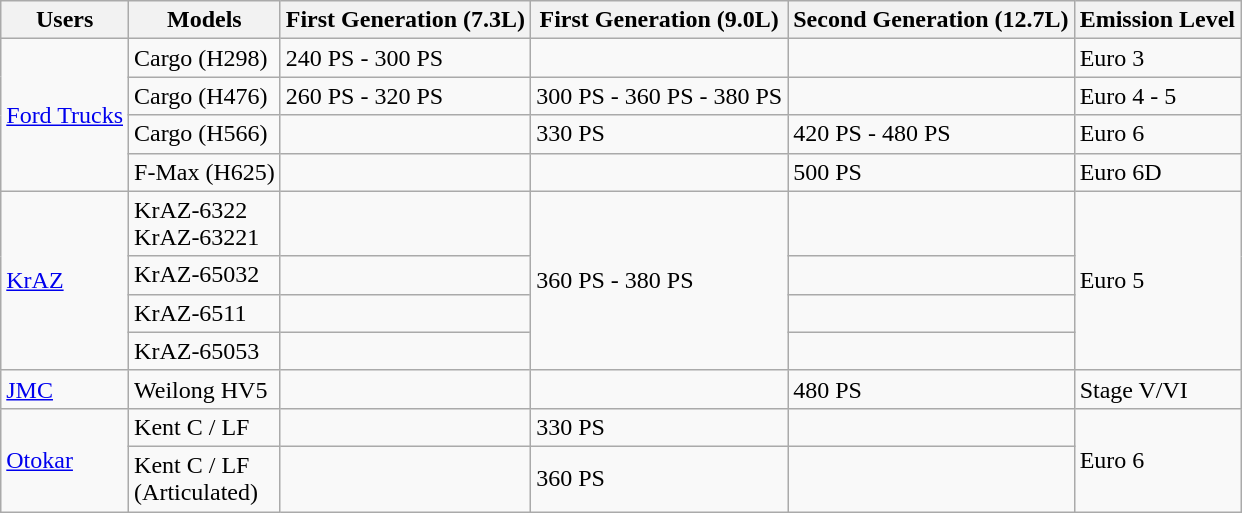<table class="wikitable">
<tr>
<th>Users</th>
<th>Models</th>
<th>First Generation (7.3L)</th>
<th>First Generation (9.0L)</th>
<th>Second Generation (12.7L)</th>
<th>Emission Level</th>
</tr>
<tr>
<td rowspan="4"><a href='#'>Ford Trucks</a></td>
<td>Cargo (H298)</td>
<td>240 PS - 300 PS</td>
<td></td>
<td></td>
<td>Euro 3</td>
</tr>
<tr>
<td>Cargo (H476)</td>
<td>260 PS - 320 PS</td>
<td>300 PS - 360 PS - 380 PS</td>
<td></td>
<td>Euro 4 - 5</td>
</tr>
<tr>
<td>Cargo (H566)</td>
<td></td>
<td>330 PS</td>
<td>420 PS - 480 PS</td>
<td>Euro 6</td>
</tr>
<tr>
<td>F-Max (H625)</td>
<td></td>
<td></td>
<td>500 PS</td>
<td>Euro 6D</td>
</tr>
<tr>
<td rowspan="4"><a href='#'>KrAZ</a></td>
<td>KrAZ-6322<br>KrAZ-63221</td>
<td></td>
<td rowspan="4">360 PS - 380 PS</td>
<td></td>
<td rowspan="4">Euro 5</td>
</tr>
<tr>
<td>KrAZ-65032</td>
<td></td>
<td></td>
</tr>
<tr>
<td>KrAZ-6511</td>
<td></td>
<td></td>
</tr>
<tr>
<td>KrAZ-65053</td>
<td></td>
<td></td>
</tr>
<tr>
<td><a href='#'>JMC</a></td>
<td>Weilong HV5</td>
<td></td>
<td></td>
<td>480 PS</td>
<td>Stage V/VI</td>
</tr>
<tr>
<td rowspan="4"><a href='#'>Otokar</a></td>
<td>Kent C / LF</td>
<td></td>
<td>330 PS</td>
<td></td>
<td rowspan="2">Euro 6</td>
</tr>
<tr>
<td>Kent C / LF<br>(Articulated)</td>
<td></td>
<td>360 PS</td>
<td></td>
</tr>
</table>
